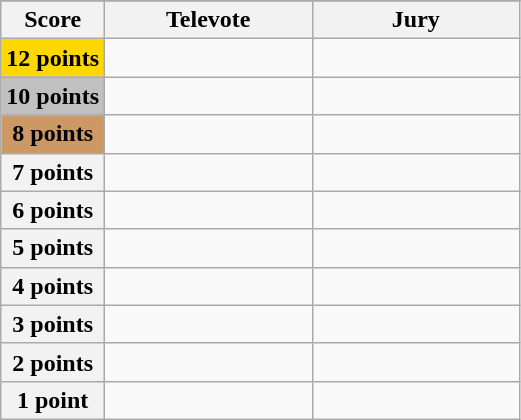<table class="wikitable">
<tr>
</tr>
<tr>
<th scope="col" width="20%">Score</th>
<th scope="col" width="40%">Televote</th>
<th scope="col" width="40%">Jury</th>
</tr>
<tr>
<th scope="row" style="background:gold">12 points</th>
<td></td>
<td></td>
</tr>
<tr>
<th scope="row" style="background:silver">10 points</th>
<td></td>
<td></td>
</tr>
<tr>
<th scope="row" style="background:#CC9966">8 points</th>
<td></td>
<td></td>
</tr>
<tr>
<th scope="row">7 points</th>
<td></td>
<td></td>
</tr>
<tr>
<th scope="row">6 points</th>
<td></td>
<td></td>
</tr>
<tr>
<th scope="row">5 points</th>
<td></td>
<td></td>
</tr>
<tr>
<th scope="row">4 points</th>
<td></td>
<td></td>
</tr>
<tr>
<th scope="row">3 points</th>
<td></td>
<td></td>
</tr>
<tr>
<th scope="row">2 points</th>
<td></td>
<td></td>
</tr>
<tr>
<th scope="row">1 point</th>
<td></td>
<td></td>
</tr>
</table>
